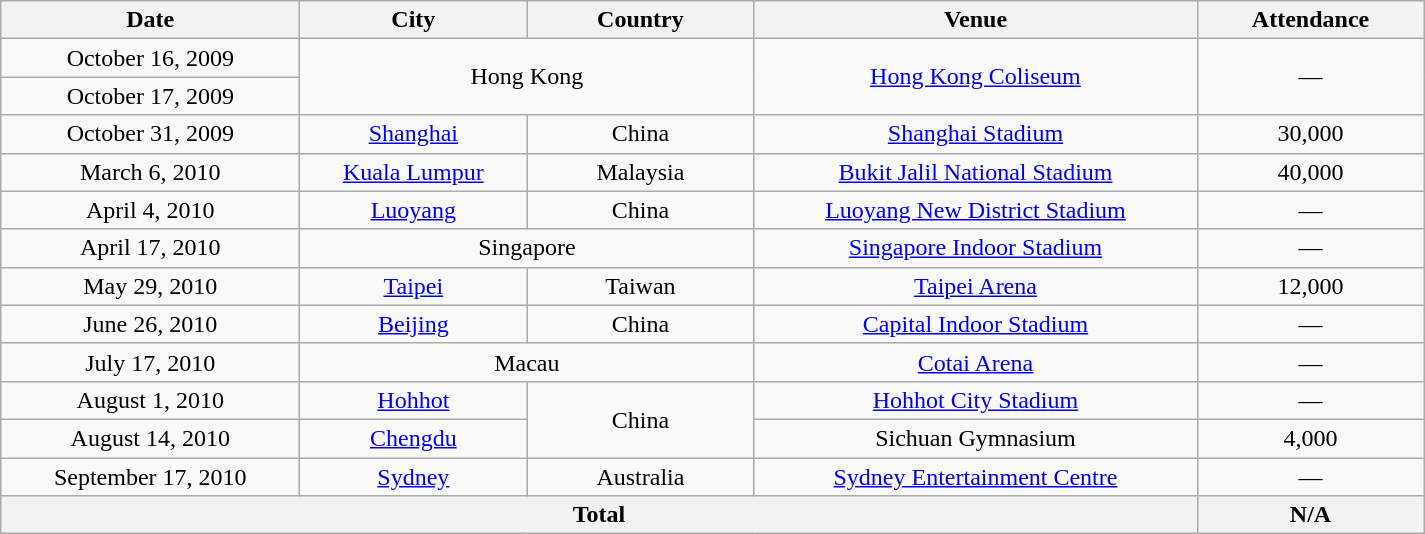<table class="wikitable" style="text-align:center;">
<tr>
<th scope="col" style="width:12em;">Date</th>
<th scope="col" style="width:9em;">City</th>
<th scope="col" style="width:9em;">Country</th>
<th scope="col" style="width:18em;">Venue</th>
<th scope="col" style="width:9em;">Attendance</th>
</tr>
<tr>
<td>October 16, 2009</td>
<td colspan="2" rowspan="2">Hong Kong</td>
<td rowspan="2"><a href='#'>Hong Kong Coliseum</a></td>
<td rowspan="2">—</td>
</tr>
<tr>
<td>October 17, 2009</td>
</tr>
<tr>
<td>October 31, 2009</td>
<td><a href='#'>Shanghai</a></td>
<td>China</td>
<td><a href='#'>Shanghai Stadium</a></td>
<td>30,000</td>
</tr>
<tr>
<td>March 6, 2010</td>
<td><a href='#'>Kuala Lumpur</a></td>
<td>Malaysia</td>
<td><a href='#'>Bukit Jalil National Stadium</a></td>
<td>40,000</td>
</tr>
<tr>
<td>April 4, 2010</td>
<td><a href='#'>Luoyang</a></td>
<td>China</td>
<td><a href='#'>Luoyang New District Stadium</a></td>
<td>—</td>
</tr>
<tr>
<td>April 17, 2010</td>
<td colspan="2">Singapore</td>
<td><a href='#'>Singapore Indoor Stadium</a></td>
<td>—</td>
</tr>
<tr>
<td>May 29, 2010</td>
<td><a href='#'>Taipei</a></td>
<td>Taiwan</td>
<td><a href='#'>Taipei Arena</a></td>
<td>12,000</td>
</tr>
<tr>
<td>June 26, 2010</td>
<td><a href='#'>Beijing</a></td>
<td>China</td>
<td><a href='#'>Capital Indoor Stadium</a></td>
<td>—</td>
</tr>
<tr>
<td>July 17, 2010</td>
<td colspan="2">Macau</td>
<td><a href='#'>Cotai Arena</a></td>
<td>—</td>
</tr>
<tr>
<td>August 1, 2010</td>
<td><a href='#'>Hohhot</a></td>
<td rowspan="2">China</td>
<td><a href='#'>Hohhot City Stadium</a></td>
<td>—</td>
</tr>
<tr>
<td>August 14, 2010</td>
<td><a href='#'>Chengdu</a></td>
<td>Sichuan Gymnasium</td>
<td>4,000</td>
</tr>
<tr>
<td>September 17, 2010</td>
<td><a href='#'>Sydney</a></td>
<td>Australia</td>
<td><a href='#'>Sydney Entertainment Centre</a></td>
<td>—</td>
</tr>
<tr>
<th colspan="4">Total</th>
<th>N/A</th>
</tr>
</table>
